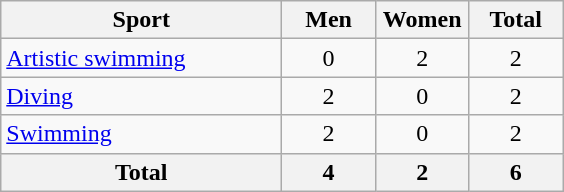<table class="wikitable sortable" style="text-align:center;">
<tr>
<th width=180>Sport</th>
<th width=55>Men</th>
<th width=55>Women</th>
<th width=55>Total</th>
</tr>
<tr>
<td align=left><a href='#'>Artistic swimming</a></td>
<td>0</td>
<td>2</td>
<td>2</td>
</tr>
<tr>
<td align=left><a href='#'>Diving</a></td>
<td>2</td>
<td>0</td>
<td>2</td>
</tr>
<tr>
<td align=left><a href='#'>Swimming</a></td>
<td>2</td>
<td>0</td>
<td>2</td>
</tr>
<tr>
<th>Total</th>
<th>4</th>
<th>2</th>
<th>6</th>
</tr>
</table>
